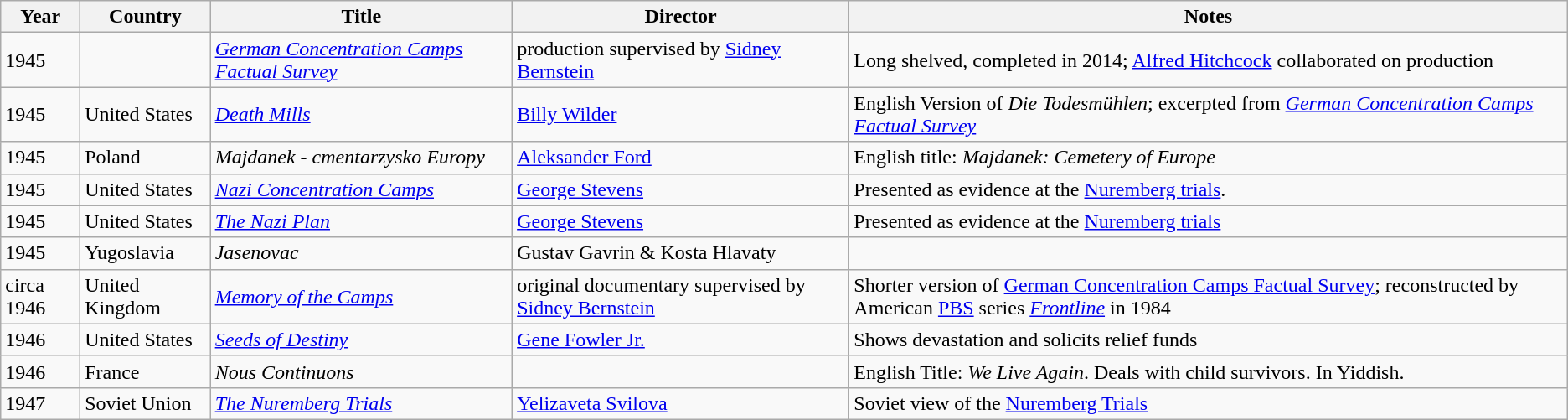<table class="wikitable sortable">
<tr>
<th>Year</th>
<th>Country</th>
<th>Title</th>
<th>Director</th>
<th>Notes</th>
</tr>
<tr>
<td>1945</td>
<td></td>
<td><em><a href='#'>German Concentration Camps Factual Survey</a></em></td>
<td>production supervised by <a href='#'>Sidney Bernstein</a></td>
<td>Long shelved, completed in 2014; <a href='#'>Alfred Hitchcock</a> collaborated on production</td>
</tr>
<tr>
<td>1945</td>
<td>United States</td>
<td><em><a href='#'>Death Mills</a></em></td>
<td><a href='#'>Billy Wilder</a></td>
<td>English Version of <em>Die Todesmühlen</em>; excerpted from <em><a href='#'>German Concentration Camps Factual Survey</a></em></td>
</tr>
<tr>
<td>1945</td>
<td>Poland</td>
<td><em>Majdanek - cmentarzysko Europy</em></td>
<td><a href='#'>Aleksander Ford</a></td>
<td>English title: <em>Majdanek: Cemetery of Europe</em></td>
</tr>
<tr>
<td>1945</td>
<td>United States</td>
<td><em><a href='#'>Nazi Concentration Camps</a></em></td>
<td><a href='#'>George Stevens</a></td>
<td>Presented as evidence at the <a href='#'>Nuremberg trials</a>.</td>
</tr>
<tr>
<td>1945</td>
<td>United States</td>
<td><em><a href='#'>The Nazi Plan</a></em></td>
<td><a href='#'>George Stevens</a></td>
<td>Presented as evidence at the <a href='#'>Nuremberg trials</a></td>
</tr>
<tr>
<td>1945</td>
<td>Yugoslavia</td>
<td><em>Jasenovac</em></td>
<td>Gustav Gavrin & Kosta Hlavaty</td>
<td></td>
</tr>
<tr>
<td>circa 1946</td>
<td>United Kingdom</td>
<td><em><a href='#'>Memory of the Camps</a></em></td>
<td>original documentary supervised by <a href='#'>Sidney Bernstein</a></td>
<td>Shorter version of <a href='#'>German Concentration Camps Factual Survey</a>; reconstructed by American <a href='#'>PBS</a> series <em><a href='#'>Frontline</a></em> in 1984</td>
</tr>
<tr>
<td>1946</td>
<td>United States</td>
<td><em><a href='#'>Seeds of Destiny</a></em></td>
<td><a href='#'>Gene Fowler Jr.</a></td>
<td>Shows devastation and solicits relief funds</td>
</tr>
<tr>
<td>1946</td>
<td>France</td>
<td><em>Nous Continuons</em></td>
<td></td>
<td>English Title: <em>We Live Again</em>. Deals with child survivors. In Yiddish.</td>
</tr>
<tr>
<td>1947</td>
<td>Soviet Union</td>
<td><em><a href='#'>The Nuremberg Trials</a></em></td>
<td><a href='#'>Yelizaveta Svilova</a></td>
<td>Soviet view of the <a href='#'>Nuremberg Trials</a></td>
</tr>
</table>
